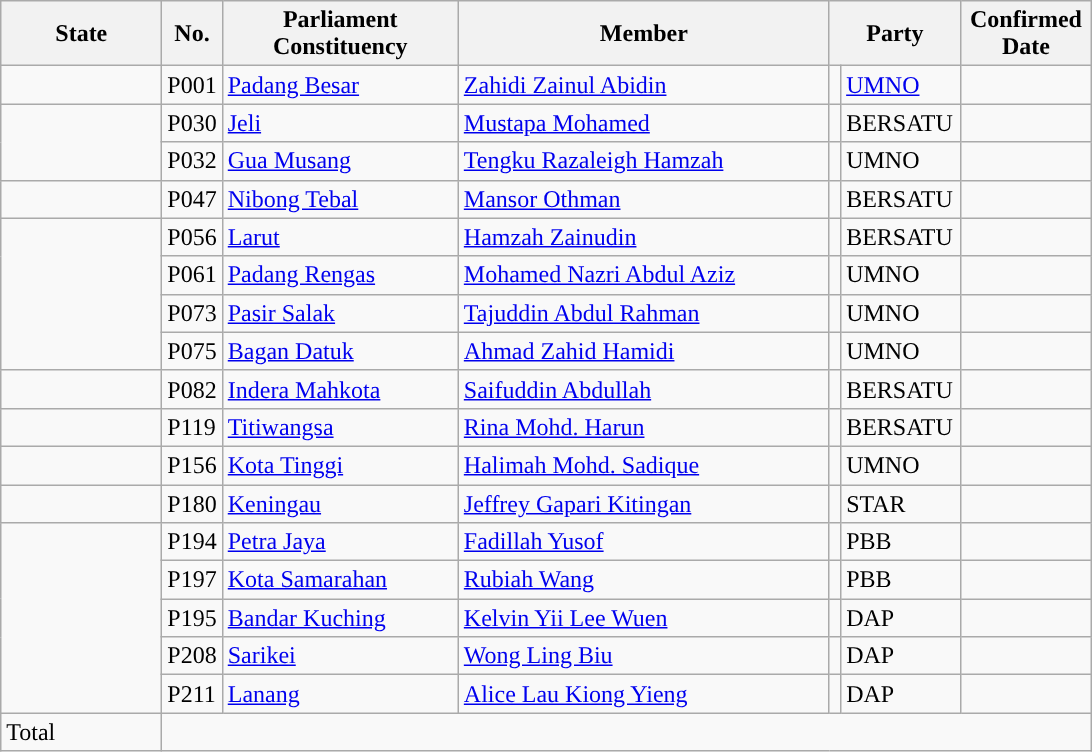<table class ="wikitable sortable">
<tr>
<th style="width:100px;">State</th>
<th style="width:30px;">No.</th>
<th style="width:150px;">Parliament Constituency</th>
<th style="width:240px;">Member</th>
<th style="width:80px;" colspan=2>Party</th>
<th style="width:80px;">Confirmed Date</th>
</tr>
<tr>
<td rowspan=1></td>
<td>P001</td>
<td><a href='#'>Padang Besar</a></td>
<td><a href='#'>Zahidi Zainul Abidin</a></td>
<td></td>
<td><a href='#'>UMNO</a></td>
<td></td>
</tr>
<tr>
<td rowspan=2></td>
<td>P030</td>
<td><a href='#'>Jeli</a></td>
<td><a href='#'>Mustapa Mohamed</a></td>
<td></td>
<td>BERSATU</td>
<td></td>
</tr>
<tr>
<td>P032</td>
<td><a href='#'>Gua Musang</a></td>
<td><a href='#'>Tengku Razaleigh Hamzah</a></td>
<td></td>
<td>UMNO</td>
<td></td>
</tr>
<tr>
<td rowspan=1></td>
<td>P047</td>
<td><a href='#'>Nibong Tebal</a></td>
<td><a href='#'>Mansor Othman</a></td>
<td></td>
<td>BERSATU</td>
<td></td>
</tr>
<tr>
<td rowspan=4></td>
<td>P056</td>
<td><a href='#'>Larut</a></td>
<td><a href='#'>Hamzah Zainudin</a></td>
<td></td>
<td>BERSATU</td>
<td></td>
</tr>
<tr>
<td>P061</td>
<td><a href='#'>Padang Rengas</a></td>
<td><a href='#'>Mohamed Nazri Abdul Aziz</a></td>
<td></td>
<td>UMNO</td>
<td></td>
</tr>
<tr>
<td>P073</td>
<td><a href='#'>Pasir Salak</a></td>
<td><a href='#'>Tajuddin Abdul Rahman</a></td>
<td></td>
<td>UMNO</td>
<td></td>
</tr>
<tr>
<td>P075</td>
<td><a href='#'>Bagan Datuk</a></td>
<td><a href='#'>Ahmad Zahid Hamidi</a></td>
<td></td>
<td>UMNO</td>
<td></td>
</tr>
<tr>
<td rowspan=1></td>
<td>P082</td>
<td><a href='#'>Indera Mahkota</a></td>
<td><a href='#'>Saifuddin Abdullah</a></td>
<td></td>
<td>BERSATU</td>
<td></td>
</tr>
<tr>
<td rowspan=1></td>
<td>P119</td>
<td><a href='#'>Titiwangsa</a></td>
<td><a href='#'>Rina Mohd. Harun</a></td>
<td></td>
<td>BERSATU</td>
<td></td>
</tr>
<tr>
<td rowspan="1"></td>
<td>P156</td>
<td><a href='#'>Kota Tinggi</a></td>
<td><a href='#'>Halimah Mohd. Sadique</a></td>
<td></td>
<td>UMNO</td>
<td></td>
</tr>
<tr>
<td rowspan="1"></td>
<td>P180</td>
<td><a href='#'>Keningau</a></td>
<td><a href='#'>Jeffrey Gapari Kitingan</a></td>
<td style="background:"></td>
<td>STAR</td>
<td></td>
</tr>
<tr>
<td rowspan="5"></td>
<td>P194</td>
<td><a href='#'>Petra Jaya</a></td>
<td><a href='#'>Fadillah Yusof</a></td>
<td></td>
<td>PBB</td>
<td></td>
</tr>
<tr>
<td>P197</td>
<td><a href='#'>Kota Samarahan</a></td>
<td><a href='#'>Rubiah Wang</a></td>
<td></td>
<td>PBB</td>
<td></td>
</tr>
<tr>
<td>P195</td>
<td><a href='#'>Bandar Kuching</a></td>
<td><a href='#'>Kelvin Yii Lee Wuen</a></td>
<td></td>
<td>DAP</td>
<td></td>
</tr>
<tr>
<td>P208</td>
<td><a href='#'>Sarikei</a></td>
<td><a href='#'>Wong Ling Biu</a></td>
<td></td>
<td>DAP</td>
<td></td>
</tr>
<tr>
<td>P211</td>
<td><a href='#'>Lanang</a></td>
<td><a href='#'>Alice Lau Kiong Yieng</a></td>
<td></td>
<td>DAP</td>
<td></td>
</tr>
<tr>
<td>Total</td>
<td style="width:30px;" colspan=6></td>
</tr>
</table>
